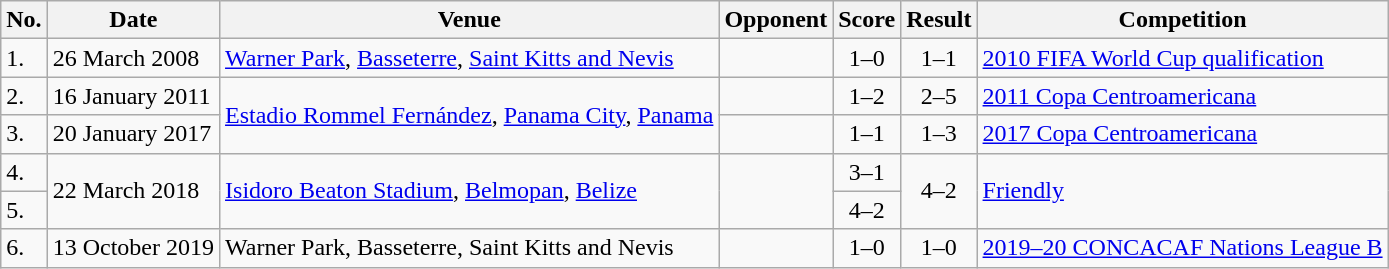<table class="wikitable">
<tr>
<th>No.</th>
<th>Date</th>
<th>Venue</th>
<th>Opponent</th>
<th>Score</th>
<th>Result</th>
<th>Competition</th>
</tr>
<tr>
<td>1.</td>
<td>26 March 2008</td>
<td><a href='#'>Warner Park</a>, <a href='#'>Basseterre</a>, <a href='#'>Saint Kitts and Nevis</a></td>
<td></td>
<td align=center>1–0</td>
<td align=center>1–1</td>
<td><a href='#'>2010 FIFA World Cup qualification</a></td>
</tr>
<tr>
<td>2.</td>
<td>16 January 2011</td>
<td rowspan=2><a href='#'>Estadio Rommel Fernández</a>, <a href='#'>Panama City</a>, <a href='#'>Panama</a></td>
<td></td>
<td align=center>1–2</td>
<td align=center>2–5</td>
<td><a href='#'>2011 Copa Centroamericana</a></td>
</tr>
<tr>
<td>3.</td>
<td>20 January 2017</td>
<td></td>
<td align=center>1–1</td>
<td align=center>1–3</td>
<td><a href='#'>2017 Copa Centroamericana</a></td>
</tr>
<tr>
<td>4.</td>
<td rowspan="2">22 March 2018</td>
<td rowspan="2"><a href='#'>Isidoro Beaton Stadium</a>, <a href='#'>Belmopan</a>, <a href='#'>Belize</a></td>
<td rowspan="2"></td>
<td align=center>3–1</td>
<td rowspan="2" style="text-align:center">4–2</td>
<td rowspan="2"><a href='#'>Friendly</a></td>
</tr>
<tr>
<td>5.</td>
<td align=center>4–2</td>
</tr>
<tr>
<td>6.</td>
<td>13 October 2019</td>
<td>Warner Park, Basseterre, Saint Kitts and Nevis</td>
<td></td>
<td align=center>1–0</td>
<td align=center>1–0</td>
<td><a href='#'>2019–20 CONCACAF Nations League B</a></td>
</tr>
</table>
